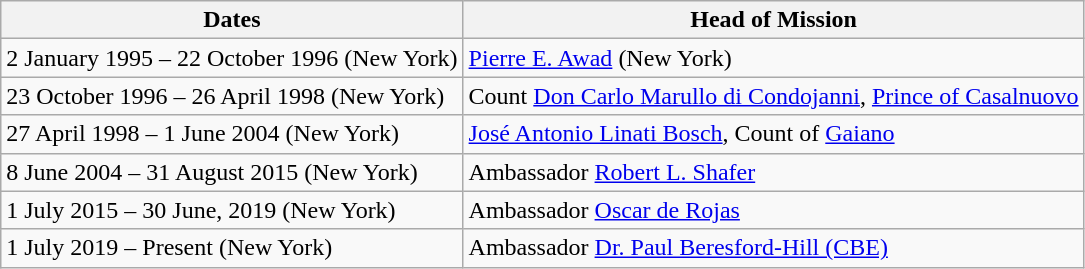<table class="wikitable">
<tr>
<th>Dates</th>
<th>Head of Mission</th>
</tr>
<tr>
<td>2 January 1995 – 22 October 1996 (New York)</td>
<td><a href='#'>Pierre E. Awad</a> (New York)</td>
</tr>
<tr>
<td>23 October 1996 – 26 April 1998 (New York)</td>
<td>Count <a href='#'>Don Carlo Marullo di Condojanni</a>, <a href='#'>Prince of Casalnuovo</a></td>
</tr>
<tr>
<td>27 April 1998 – 1 June 2004 (New York)</td>
<td><a href='#'>José Antonio Linati Bosch</a>, Count of <a href='#'>Gaiano</a></td>
</tr>
<tr>
<td>8 June 2004 – 31 August 2015 (New York)</td>
<td>Ambassador <a href='#'>Robert L. Shafer</a></td>
</tr>
<tr>
<td>1 July 2015 – 30 June, 2019 (New York)</td>
<td>Ambassador <a href='#'>Oscar de Rojas</a></td>
</tr>
<tr>
<td>1 July 2019 – Present (New York)</td>
<td>Ambassador <a href='#'>Dr. Paul Beresford-Hill (CBE)</a></td>
</tr>
</table>
